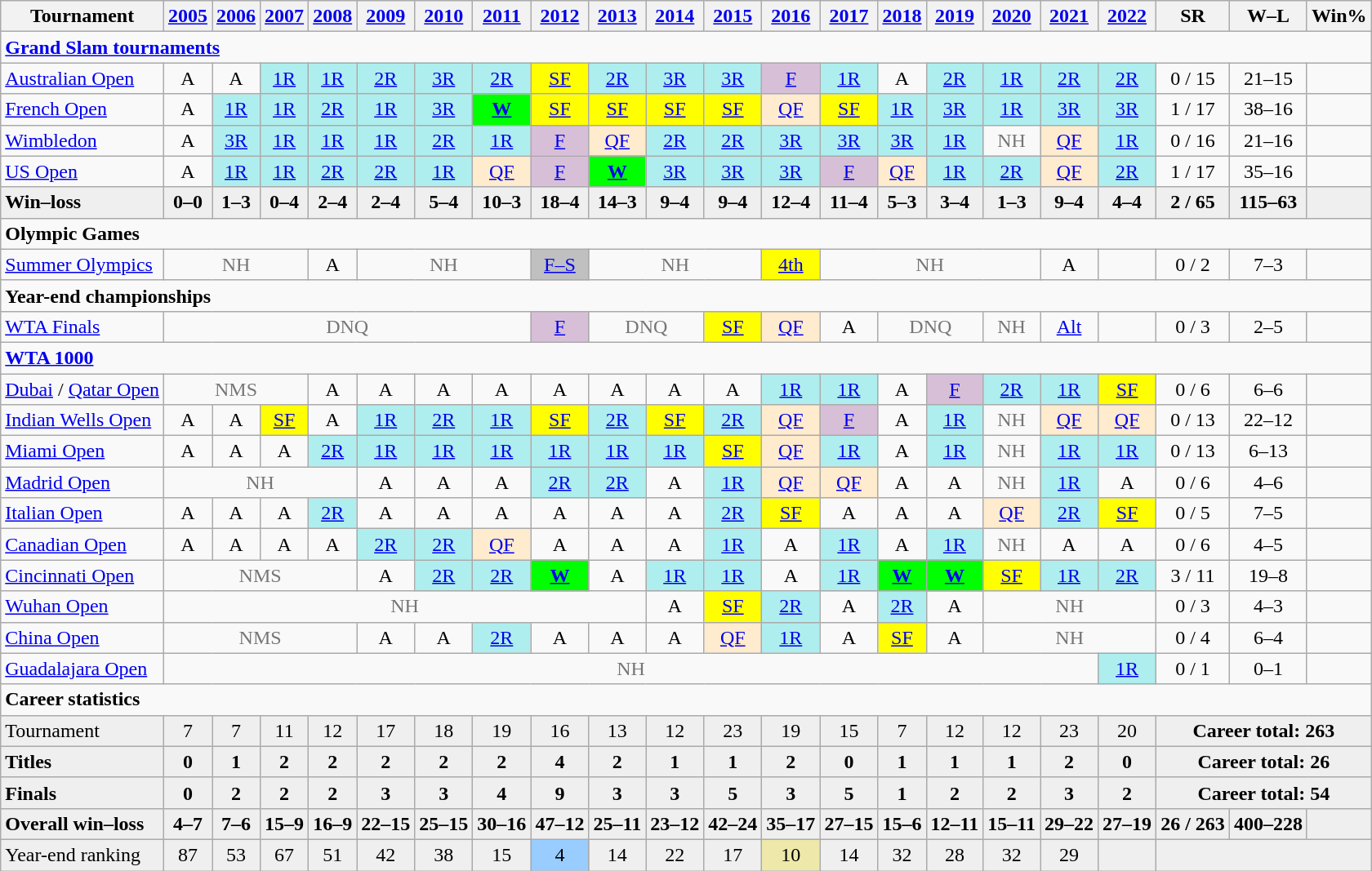<table class="wikitable nowrap" style=text-align:center;>
<tr>
<th>Tournament</th>
<th><a href='#'>2005</a></th>
<th><a href='#'>2006</a></th>
<th><a href='#'>2007</a></th>
<th><a href='#'>2008</a></th>
<th><a href='#'>2009</a></th>
<th><a href='#'>2010</a></th>
<th><a href='#'>2011</a></th>
<th><a href='#'>2012</a></th>
<th><a href='#'>2013</a></th>
<th><a href='#'>2014</a></th>
<th><a href='#'>2015</a></th>
<th><a href='#'>2016</a></th>
<th><a href='#'>2017</a></th>
<th><a href='#'>2018</a></th>
<th><a href='#'>2019</a></th>
<th><a href='#'>2020</a></th>
<th><a href='#'>2021</a></th>
<th><a href='#'>2022</a></th>
<th>SR</th>
<th>W–L</th>
<th>Win%</th>
</tr>
<tr>
<td colspan=22 style=text-align:left><strong><a href='#'>Grand Slam tournaments</a></strong></td>
</tr>
<tr>
<td style=text-align:left><a href='#'>Australian Open</a></td>
<td>A</td>
<td>A</td>
<td style=background:#afeeee><a href='#'>1R</a></td>
<td style=background:#afeeee><a href='#'>1R</a></td>
<td style=background:#afeeee><a href='#'>2R</a></td>
<td style=background:#afeeee><a href='#'>3R</a></td>
<td style=background:#afeeee><a href='#'>2R</a></td>
<td style=background:yellow><a href='#'>SF</a></td>
<td style=background:#afeeee><a href='#'>2R</a></td>
<td style=background:#afeeee><a href='#'>3R</a></td>
<td style=background:#afeeee><a href='#'>3R</a></td>
<td style=background:thistle><a href='#'>F</a></td>
<td style=background:#afeeee><a href='#'>1R</a></td>
<td>A</td>
<td style=background:#afeeee><a href='#'>2R</a></td>
<td style=background:#afeeee><a href='#'>1R</a></td>
<td style=background:#afeeee><a href='#'>2R</a></td>
<td style=background:#afeeee><a href='#'>2R</a></td>
<td>0 / 15</td>
<td>21–15</td>
<td></td>
</tr>
<tr>
<td style=text-align:left><a href='#'>French Open</a></td>
<td>A</td>
<td style=background:#afeeee><a href='#'>1R</a></td>
<td style=background:#afeeee><a href='#'>1R</a></td>
<td style=background:#afeeee><a href='#'>2R</a></td>
<td style=background:#afeeee><a href='#'>1R</a></td>
<td style=background:#afeeee><a href='#'>3R</a></td>
<td style=background:lime><a href='#'><strong>W</strong></a></td>
<td style=background:yellow><a href='#'>SF</a></td>
<td style=background:yellow><a href='#'>SF</a></td>
<td style=background:yellow><a href='#'>SF</a></td>
<td style=background:yellow><a href='#'>SF</a></td>
<td style=background:#ffebcd><a href='#'>QF</a></td>
<td style=background:yellow><a href='#'>SF</a></td>
<td style=background:#afeeee><a href='#'>1R</a></td>
<td style=background:#afeeee><a href='#'>3R</a></td>
<td style=background:#afeeee><a href='#'>1R</a></td>
<td style=background:#afeeee><a href='#'>3R</a></td>
<td style=background:#afeeee><a href='#'>3R</a></td>
<td>1 / 17</td>
<td>38–16</td>
<td></td>
</tr>
<tr>
<td style=text-align:left><a href='#'>Wimbledon</a></td>
<td>A</td>
<td style=background:#afeeee><a href='#'>3R</a></td>
<td style=background:#afeeee><a href='#'>1R</a></td>
<td style=background:#afeeee><a href='#'>1R</a></td>
<td style=background:#afeeee><a href='#'>1R</a></td>
<td style=background:#afeeee><a href='#'>2R</a></td>
<td style=background:#afeeee><a href='#'>1R</a></td>
<td style=background:thistle><a href='#'>F</a></td>
<td style=background:#ffebcd><a href='#'>QF</a></td>
<td style=background:#afeeee><a href='#'>2R</a></td>
<td style=background:#afeeee><a href='#'>2R</a></td>
<td style=background:#afeeee><a href='#'>3R</a></td>
<td style=background:#afeeee><a href='#'>3R</a></td>
<td style=background:#afeeee><a href='#'>3R</a></td>
<td style=background:#afeeee><a href='#'>1R</a></td>
<td style=color:#767676>NH</td>
<td style=background:#ffebcd><a href='#'>QF</a></td>
<td style=background:#afeeee><a href='#'>1R</a></td>
<td>0 / 16</td>
<td>21–16</td>
<td></td>
</tr>
<tr>
<td style=text-align:left><a href='#'>US Open</a></td>
<td>A</td>
<td style=background:#afeeee><a href='#'>1R</a></td>
<td style=background:#afeeee><a href='#'>1R</a></td>
<td style=background:#afeeee><a href='#'>2R</a></td>
<td style=background:#afeeee><a href='#'>2R</a></td>
<td style=background:#afeeee><a href='#'>1R</a></td>
<td style=background:#ffebcd><a href='#'>QF</a></td>
<td style=background:thistle><a href='#'>F</a></td>
<td style=background:lime><strong><a href='#'>W</a></strong></td>
<td style=background:#afeeee><a href='#'>3R</a></td>
<td style=background:#afeeee><a href='#'>3R</a></td>
<td style=background:#afeeee><a href='#'>3R</a></td>
<td style=background:thistle><a href='#'>F</a></td>
<td style=background:#ffebcd><a href='#'>QF</a></td>
<td style=background:#afeeee><a href='#'>1R</a></td>
<td style=background:#afeeee><a href='#'>2R</a></td>
<td style=background:#ffebcd><a href='#'>QF</a></td>
<td style=background:#afeeee><a href='#'>2R</a></td>
<td>1 / 17</td>
<td>35–16</td>
<td></td>
</tr>
<tr style=background:#efefef;font-weight:bold>
<td style=text-align:left>Win–loss</td>
<td>0–0</td>
<td>1–3</td>
<td>0–4</td>
<td>2–4</td>
<td>2–4</td>
<td>5–4</td>
<td>10–3</td>
<td>18–4</td>
<td>14–3</td>
<td>9–4</td>
<td>9–4</td>
<td>12–4</td>
<td>11–4</td>
<td>5–3</td>
<td>3–4</td>
<td>1–3</td>
<td>9–4</td>
<td>4–4</td>
<td>2 / 65</td>
<td>115–63</td>
<td></td>
</tr>
<tr>
<td colspan=22 style=text-align:left><strong>Olympic Games</strong></td>
</tr>
<tr>
<td style=text-align:left><a href='#'>Summer Olympics</a></td>
<td colspan=3 style=color:#767676>NH</td>
<td>A</td>
<td colspan=3 style=color:#767676>NH</td>
<td style=background:silver><a href='#'>F–S</a></td>
<td colspan=3 style=color:#767676>NH</td>
<td style=background:yellow><a href='#'>4th</a></td>
<td colspan=4 style=color:#767676>NH</td>
<td>A</td>
<td></td>
<td>0 / 2</td>
<td>7–3</td>
<td></td>
</tr>
<tr>
<td colspan=22 style=text-align:left><strong>Year-end championships</strong></td>
</tr>
<tr>
<td style=text-align:left><a href='#'>WTA Finals</a></td>
<td colspan=7 style=color:#767676>DNQ</td>
<td style=background:thistle><a href='#'>F</a></td>
<td colspan=2 style=color:#767676>DNQ</td>
<td style=background:yellow><a href='#'>SF</a></td>
<td style=background:#ffebcd><a href='#'>QF</a></td>
<td>A</td>
<td colspan=2 style=color:#767676>DNQ</td>
<td style=color:#767676>NH</td>
<td><a href='#'>Alt</a></td>
<td></td>
<td>0 / 3</td>
<td>2–5</td>
<td></td>
</tr>
<tr>
<td colspan=22 style=text-align:left><strong><a href='#'>WTA 1000</a></strong></td>
</tr>
<tr>
<td style=text-align:left><a href='#'>Dubai</a> / <a href='#'>Qatar Open</a></td>
<td colspan=3 style=color:#767676>NMS</td>
<td>A</td>
<td>A</td>
<td>A</td>
<td>A</td>
<td>A</td>
<td>A</td>
<td>A</td>
<td>A</td>
<td style=background:#afeeee><a href='#'>1R</a></td>
<td style=background:#afeeee><a href='#'>1R</a></td>
<td>A</td>
<td style=background:thistle><a href='#'>F</a></td>
<td style=background:#afeeee><a href='#'>2R</a></td>
<td style=background:#afeeee><a href='#'>1R</a></td>
<td style=background:yellow><a href='#'>SF</a></td>
<td>0 / 6</td>
<td>6–6</td>
<td></td>
</tr>
<tr>
<td style=text-align:left><a href='#'>Indian Wells Open</a></td>
<td>A</td>
<td>A</td>
<td style=background:yellow><a href='#'>SF</a></td>
<td>A</td>
<td style=background:#afeeee><a href='#'>1R</a></td>
<td style=background:#afeeee><a href='#'>2R</a></td>
<td style=background:#afeeee><a href='#'>1R</a></td>
<td style=background:yellow><a href='#'>SF</a></td>
<td style=background:#afeeee><a href='#'>2R</a></td>
<td style=background:yellow><a href='#'>SF</a></td>
<td style=background:#afeeee><a href='#'>2R</a></td>
<td style=background:#ffebcd><a href='#'>QF</a></td>
<td style=background:thistle><a href='#'>F</a></td>
<td>A</td>
<td style=background:#afeeee><a href='#'>1R</a></td>
<td style=color:#767676>NH</td>
<td style=background:#ffebcd><a href='#'>QF</a></td>
<td style=background:#ffebcd><a href='#'>QF</a></td>
<td>0 / 13</td>
<td>22–12</td>
<td></td>
</tr>
<tr>
<td style=text-align:left><a href='#'>Miami Open</a></td>
<td>A</td>
<td>A</td>
<td>A</td>
<td style=background:#afeeee><a href='#'>2R</a></td>
<td style=background:#afeeee><a href='#'>1R</a></td>
<td style=background:#afeeee><a href='#'>1R</a></td>
<td style=background:#afeeee><a href='#'>1R</a></td>
<td style=background:#afeeee><a href='#'>1R</a></td>
<td style=background:#afeeee><a href='#'>1R</a></td>
<td style=background:#afeeee><a href='#'>1R</a></td>
<td style=background:yellow><a href='#'>SF</a></td>
<td style=background:#ffebcd><a href='#'>QF</a></td>
<td style=background:#afeeee><a href='#'>1R</a></td>
<td>A</td>
<td style=background:#afeeee><a href='#'>1R</a></td>
<td style=color:#767676>NH</td>
<td style=background:#afeeee><a href='#'>1R</a></td>
<td style=background:#afeeee><a href='#'>1R</a></td>
<td>0 / 13</td>
<td>6–13</td>
<td></td>
</tr>
<tr>
<td style=text-align:left><a href='#'>Madrid Open</a></td>
<td colspan=4 style=color:#767676>NH</td>
<td>A</td>
<td>A</td>
<td>A</td>
<td style=background:#afeeee><a href='#'>2R</a></td>
<td style=background:#afeeee><a href='#'>2R</a></td>
<td>A</td>
<td style=background:#afeeee><a href='#'>1R</a></td>
<td style=background:#ffebcd><a href='#'>QF</a></td>
<td style=background:#ffebcd><a href='#'>QF</a></td>
<td>A</td>
<td>A</td>
<td style=color:#767676>NH</td>
<td style=background:#afeeee><a href='#'>1R</a></td>
<td>A</td>
<td>0 / 6</td>
<td>4–6</td>
<td></td>
</tr>
<tr>
<td style=text-align:left><a href='#'>Italian Open</a></td>
<td>A</td>
<td>A</td>
<td>A</td>
<td style=background:#afeeee><a href='#'>2R</a></td>
<td>A</td>
<td>A</td>
<td>A</td>
<td>A</td>
<td>A</td>
<td>A</td>
<td style=background:#afeeee><a href='#'>2R</a></td>
<td style=background:yellow><a href='#'>SF</a></td>
<td>A</td>
<td>A</td>
<td>A</td>
<td style=background:#ffebcd><a href='#'>QF</a></td>
<td style=background:#afeeee><a href='#'>2R</a></td>
<td style=background:yellow><a href='#'>SF</a></td>
<td>0 / 5</td>
<td>7–5</td>
<td></td>
</tr>
<tr>
<td style=text-align:left><a href='#'>Canadian Open</a></td>
<td>A</td>
<td>A</td>
<td>A</td>
<td>A</td>
<td style=background:#afeeee><a href='#'>2R</a></td>
<td style=background:#afeeee><a href='#'>2R</a></td>
<td style=background:#ffebcd><a href='#'>QF</a></td>
<td>A</td>
<td>A</td>
<td>A</td>
<td style=background:#afeeee><a href='#'>1R</a></td>
<td>A</td>
<td style=background:#afeeee><a href='#'>1R</a></td>
<td>A</td>
<td style=background:#afeeee><a href='#'>1R</a></td>
<td style=color:#767676>NH</td>
<td>A</td>
<td>A</td>
<td>0 / 6</td>
<td>4–5</td>
<td></td>
</tr>
<tr>
<td style=text-align:left><a href='#'>Cincinnati Open</a></td>
<td colspan=4 style=color:#767676>NMS</td>
<td>A</td>
<td style=background:#afeeee><a href='#'>2R</a></td>
<td style=background:#afeeee><a href='#'>2R</a></td>
<td style=background:lime><a href='#'><strong>W</strong></a></td>
<td>A</td>
<td style=background:#afeeee><a href='#'>1R</a></td>
<td style=background:#afeeee><a href='#'>1R</a></td>
<td>A</td>
<td style=background:#afeeee><a href='#'>1R</a></td>
<td style=background:lime><a href='#'><strong>W</strong></a></td>
<td style=background:lime><a href='#'><strong>W</strong></a></td>
<td style=background:yellow><a href='#'>SF</a></td>
<td style=background:#afeeee><a href='#'>1R</a></td>
<td style=background:#afeeee><a href='#'>2R</a></td>
<td>3 / 11</td>
<td>19–8</td>
<td></td>
</tr>
<tr>
<td style=text-align:left><a href='#'>Wuhan Open</a></td>
<td colspan=9 style=color:#767676>NH</td>
<td>A</td>
<td style=background:yellow><a href='#'>SF</a></td>
<td style=background:#afeeee><a href='#'>2R</a></td>
<td>A</td>
<td style=background:#afeeee><a href='#'>2R</a></td>
<td>A</td>
<td colspan=3 style=color:#767676>NH</td>
<td>0 / 3</td>
<td>4–3</td>
<td></td>
</tr>
<tr>
<td style=text-align:left><a href='#'>China Open</a></td>
<td colspan=4 style=color:#767676>NMS</td>
<td>A</td>
<td>A</td>
<td style=background:#afeeee><a href='#'>2R</a></td>
<td>A</td>
<td>A</td>
<td>A</td>
<td style=background:#ffebcd><a href='#'>QF</a></td>
<td style=background:#afeeee><a href='#'>1R</a></td>
<td>A</td>
<td style=background:yellow><a href='#'>SF</a></td>
<td>A</td>
<td colspan=3 style=color:#767676>NH</td>
<td>0 / 4</td>
<td>6–4</td>
<td></td>
</tr>
<tr>
<td style=text-align:left><a href='#'>Guadalajara Open</a></td>
<td colspan=17 style=color:#767676>NH</td>
<td style=background:#afeeee><a href='#'>1R</a></td>
<td>0 / 1</td>
<td>0–1</td>
<td></td>
</tr>
<tr>
<td colspan=22 style=text-align:left><strong>Career statistics</strong></td>
</tr>
<tr style=background:#efefef>
<td style=text-align:left>Tournament</td>
<td>7</td>
<td>7</td>
<td>11</td>
<td>12</td>
<td>17</td>
<td>18</td>
<td>19</td>
<td>16</td>
<td>13</td>
<td>12</td>
<td>23</td>
<td>19</td>
<td>15</td>
<td>7</td>
<td>12</td>
<td>12</td>
<td>23</td>
<td>20</td>
<td colspan=3><strong>Career total: 263</strong></td>
</tr>
<tr style=background:#efefef;font-weight:bold>
<td style=text-align:left>Titles</td>
<td>0</td>
<td>1</td>
<td>2</td>
<td>2</td>
<td>2</td>
<td>2</td>
<td>2</td>
<td>4</td>
<td>2</td>
<td>1</td>
<td>1</td>
<td>2</td>
<td>0</td>
<td>1</td>
<td>1</td>
<td>1</td>
<td>2</td>
<td>0</td>
<td colspan=3>Career total: 26</td>
</tr>
<tr style=background:#efefef;font-weight:bold>
<td style=text-align:left>Finals</td>
<td>0</td>
<td>2</td>
<td>2</td>
<td>2</td>
<td>3</td>
<td>3</td>
<td>4</td>
<td>9</td>
<td>3</td>
<td>3</td>
<td>5</td>
<td>3</td>
<td>5</td>
<td>1</td>
<td>2</td>
<td>2</td>
<td>3</td>
<td>2</td>
<td colspan=3>Career total: 54</td>
</tr>
<tr style=background:#efefef;font-weight:bold>
<td style=text-align:left>Overall win–loss</td>
<td>4–7</td>
<td>7–6</td>
<td>15–9</td>
<td>16–9</td>
<td>22–15</td>
<td>25–15</td>
<td>30–16</td>
<td>47–12</td>
<td>25–11</td>
<td>23–12</td>
<td>42–24</td>
<td>35–17</td>
<td>27–15</td>
<td>15–6</td>
<td>12–11</td>
<td>15–11</td>
<td>29–22</td>
<td>27–19</td>
<td>26 / 263</td>
<td>400–228</td>
<td></td>
</tr>
<tr style=background:#efefef>
<td style=text-align:left>Year-end ranking</td>
<td>87</td>
<td>53</td>
<td>67</td>
<td>51</td>
<td>42</td>
<td>38</td>
<td>15</td>
<td style=background:#99ccff>4</td>
<td>14</td>
<td>22</td>
<td>17</td>
<td style=background:#eee8aa>10</td>
<td>14</td>
<td>32</td>
<td>28</td>
<td>32</td>
<td>29</td>
<td></td>
<td colspan=3></td>
</tr>
</table>
